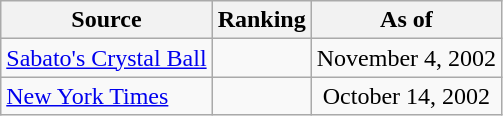<table class="wikitable" style="text-align:center">
<tr>
<th>Source</th>
<th>Ranking</th>
<th>As of</th>
</tr>
<tr>
<td align=left><a href='#'>Sabato's Crystal Ball</a></td>
<td></td>
<td>November 4, 2002</td>
</tr>
<tr>
<td align=left><a href='#'>New York Times</a></td>
<td></td>
<td>October 14, 2002</td>
</tr>
</table>
